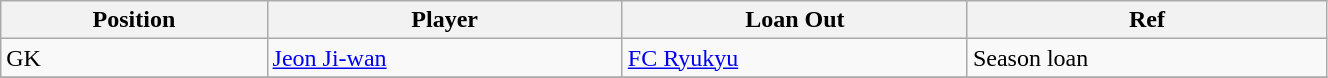<table class="wikitable sortable" style="width:70%; text-align:center; font-size:100%; text-align:left;">
<tr>
<th>Position</th>
<th>Player</th>
<th>Loan Out</th>
<th>Ref</th>
</tr>
<tr>
<td>GK</td>
<td> <a href='#'>Jeon Ji-wan</a></td>
<td> <a href='#'>FC Ryukyu</a></td>
<td>Season loan</td>
</tr>
<tr>
</tr>
</table>
